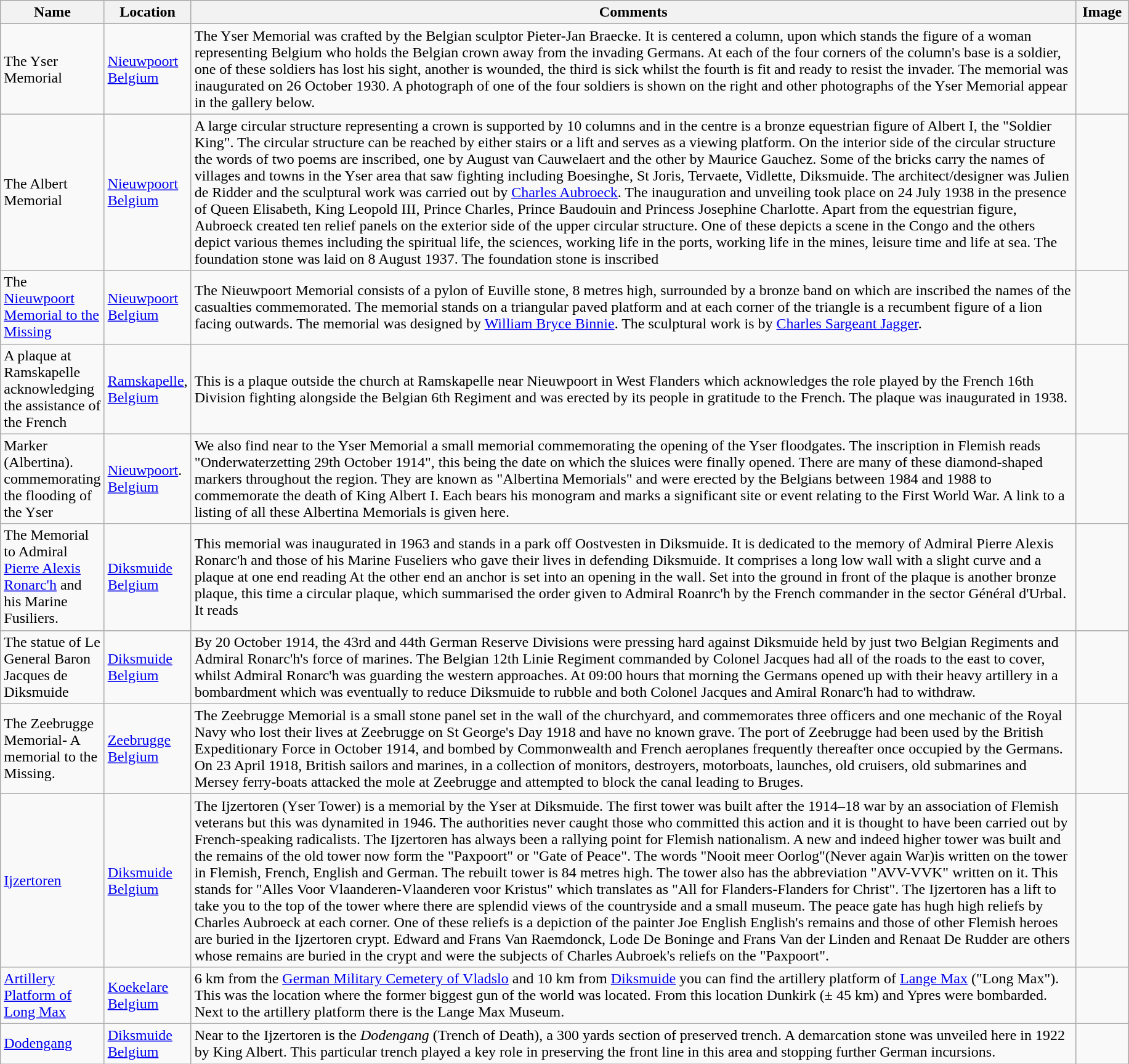<table class="wikitable sortable">
<tr>
<th scope="col" style="width:50px;">Name</th>
<th scope="col" style="width:75px;">Location</th>
<th scope="col" style="width:950px;">Comments</th>
<th scope="col" style="width:50px;">Image</th>
</tr>
<tr>
<td>The Yser Memorial</td>
<td><a href='#'>Nieuwpoort</a> <a href='#'>Belgium</a></td>
<td>The Yser Memorial was crafted by the Belgian sculptor Pieter-Jan Braecke.  It is centered a column, upon which stands the figure of a woman representing Belgium who holds the Belgian crown away from the invading Germans. At each of the four corners of the column's base is a soldier, one of these soldiers has lost his sight, another is wounded, the third is sick whilst the fourth is fit and ready to resist the invader. The memorial was inaugurated on 26 October 1930. A photograph of one of the four soldiers is shown on the right and other photographs of the Yser Memorial appear in the gallery below.</td>
<td></td>
</tr>
<tr>
<td>The Albert Memorial</td>
<td><a href='#'>Nieuwpoort</a> <a href='#'>Belgium</a></td>
<td>A large circular structure representing a crown is supported by 10 columns and in the centre is a bronze equestrian figure of Albert I, the "Soldier King". The circular structure can be reached by either stairs or a lift and serves as a viewing platform. On the interior side of the circular structure the words of two poems are inscribed, one by August van Cauwelaert and the other by Maurice Gauchez. Some of the bricks carry the names of villages and towns in the Yser area that saw fighting including Boesinghe, St Joris, Tervaete, Vidlette, Diksmuide. The architect/designer was Julien de Ridder and the sculptural work was carried out by <a href='#'>Charles Aubroeck</a>. The inauguration and unveiling took place on 24 July 1938 in the presence of Queen Elisabeth, King Leopold III, Prince Charles, Prince Baudouin and Princess Josephine Charlotte. Apart from the equestrian figure, Aubroeck created ten relief panels on the exterior side of the upper circular structure. One of these depicts a scene in the Congo and the others depict various themes including the spiritual life, the sciences, working life in the ports, working life in the mines, leisure time and life at sea. The foundation stone was laid on 8 August 1937. The foundation stone is inscribed </td>
<td></td>
</tr>
<tr>
<td>The <a href='#'>Nieuwpoort Memorial to the Missing</a></td>
<td><a href='#'>Nieuwpoort</a> <a href='#'>Belgium</a></td>
<td>The Nieuwpoort Memorial consists of a pylon of Euville stone, 8 metres high, surrounded by a bronze band on which are inscribed the names of the casualties commemorated. The memorial stands on a triangular paved platform and at each corner of the triangle is a recumbent figure of a lion facing outwards. The memorial was designed by <a href='#'>William Bryce Binnie</a>. The sculptural work is by <a href='#'>Charles Sargeant Jagger</a>.</td>
<td></td>
</tr>
<tr>
<td>A plaque at Ramskapelle acknowledging the assistance of the French</td>
<td><a href='#'>Ramskapelle</a>, <a href='#'>Belgium</a></td>
<td>This is a plaque outside the church at Ramskapelle near Nieuwpoort in West Flanders which acknowledges the role played by the French 16th Division fighting alongside the Belgian 6th Regiment and was erected by its people in gratitude to the French. The plaque was inaugurated in 1938.</td>
<td></td>
</tr>
<tr>
<td>Marker (Albertina). commemorating the flooding of the Yser</td>
<td><a href='#'>Nieuwpoort</a>. <a href='#'>Belgium</a></td>
<td>We also find near to the Yser Memorial a small memorial commemorating the opening of the Yser floodgates. The inscription in Flemish reads "Onderwaterzetting 29th October 1914", this being the date on which the sluices were finally opened.  There are many of these diamond-shaped markers throughout the region. They are known as "Albertina Memorials" and were erected by the Belgians between 1984 and 1988 to commemorate the death of King Albert I. Each bears his monogram and marks a significant site or event relating to the First World War. A link to a listing of all these Albertina Memorials is given here.</td>
<td></td>
</tr>
<tr>
<td>The Memorial to Admiral <a href='#'>Pierre Alexis Ronarc'h</a> and his Marine Fusiliers.</td>
<td><a href='#'>Diksmuide</a> <a href='#'>Belgium</a></td>
<td>This memorial was inaugurated in 1963 and stands in a park off Oostvesten in Diksmuide. It is dedicated to the memory of Admiral Pierre Alexis Ronarc'h and those of his Marine Fuseliers who gave their lives in defending Diksmuide. It comprises a long low wall with a slight curve and a plaque at one end reading At the other end an anchor is set into an opening in the wall. Set into the ground in front of the plaque is another bronze plaque, this time a circular plaque, which summarised the order given to Admiral Roanrc'h by the French commander in the sector Général d'Urbal. It reads </td>
<td></td>
</tr>
<tr>
<td>The statue of Le General Baron Jacques de Diksmuide</td>
<td><a href='#'>Diksmuide</a> <a href='#'>Belgium</a></td>
<td>By 20 October 1914, the 43rd and 44th German Reserve Divisions were pressing hard against Diksmuide held by just two Belgian Regiments and Admiral Ronarc'h's force of marines. The Belgian 12th Linie Regiment commanded by Colonel Jacques had all of the roads to the east to cover, whilst Admiral Ronarc'h was guarding the western approaches. At 09:00 hours that morning the Germans opened up with their heavy artillery in a bombardment which was eventually to reduce Diksmuide to rubble and both Colonel Jacques and Amiral Ronarc'h had to withdraw.</td>
<td></td>
</tr>
<tr>
<td>The Zeebrugge Memorial- A memorial to the Missing.</td>
<td><a href='#'>Zeebrugge</a> <a href='#'>Belgium</a></td>
<td>The Zeebrugge Memorial is a small stone panel set in the wall of the churchyard, and commemorates three officers and one mechanic of the Royal Navy who lost their lives at Zeebrugge on St George's Day 1918 and have no known grave. The port of Zeebrugge had been used by the British Expeditionary Force in October 1914, and bombed by Commonwealth and French aeroplanes frequently thereafter once occupied by the Germans. On 23 April 1918, British sailors and marines, in a collection of monitors, destroyers, motorboats, launches, old cruisers, old submarines and Mersey ferry-boats attacked the mole at Zeebrugge and attempted to block the canal leading to Bruges.</td>
<td></td>
</tr>
<tr>
<td><a href='#'>Ijzertoren</a></td>
<td><a href='#'>Diksmuide</a> <a href='#'>Belgium</a></td>
<td>The Ijzertoren (Yser Tower) is a memorial by the Yser at Diksmuide. The first tower was built after the 1914–18 war by an association of Flemish veterans but this was dynamited in 1946. The authorities never caught those who committed this action and it is thought to have been carried out by French-speaking radicalists. The Ijzertoren has always been a rallying point for Flemish nationalism. A new and indeed higher tower was built and the remains of the old tower now form the "Paxpoort" or "Gate of Peace". The words "Nooit meer Oorlog"(Never again War)is written on the tower in Flemish, French, English and German. The rebuilt tower is 84 metres high. The tower also has the abbreviation "AVV-VVK" written on it. This stands for "Alles Voor Vlaanderen-Vlaanderen voor Kristus" which translates as "All for Flanders-Flanders for Christ". The Ijzertoren has a lift to take you to the top of the tower where there are splendid views of the countryside and a small museum. The peace gate has hugh high reliefs by Charles Aubroeck at each corner. One of these reliefs is a depiction of the painter Joe English English's remains and those of other Flemish heroes are buried in the Ijzertoren crypt. Edward and Frans Van Raemdonck, Lode De Boninge and Frans Van der Linden and Renaat De Rudder are others whose remains are buried in the crypt and were the subjects of Charles Aubroek's reliefs on the "Paxpoort".</td>
<td></td>
</tr>
<tr>
<td><a href='#'>Artillery Platform of Long Max</a></td>
<td><a href='#'>Koekelare</a> <a href='#'>Belgium</a></td>
<td>6 km from the <a href='#'>German Military Cemetery of Vladslo</a> and 10 km from <a href='#'>Diksmuide</a> you can find the artillery platform of <a href='#'>Lange Max</a> ("Long Max"). This was the location where the former biggest gun of the world was located. From this location Dunkirk (± 45 km) and Ypres were bombarded. Next to the artillery platform there is the Lange Max Museum.</td>
<td></td>
</tr>
<tr>
<td><a href='#'>Dodengang</a></td>
<td><a href='#'>Diksmuide</a> <a href='#'>Belgium</a></td>
<td>Near to the Ijzertoren is the <em>Dodengang</em> (Trench of Death), a 300 yards section of preserved trench. A demarcation stone was unveiled here in 1922 by King Albert. This particular trench played a key role in preserving the front line in this area and stopping further German incursions.</td>
<td></td>
</tr>
</table>
